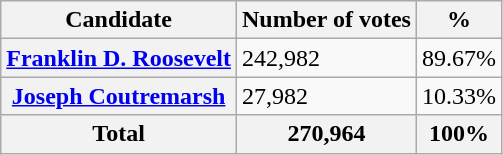<table class="wikitable">
<tr>
<th>Candidate</th>
<th>Number of votes</th>
<th>%</th>
</tr>
<tr>
<th><a href='#'>Franklin D. Roosevelt</a></th>
<td>242,982</td>
<td>89.67%</td>
</tr>
<tr>
<th><a href='#'>Joseph Coutremarsh</a></th>
<td>27,982</td>
<td>10.33%</td>
</tr>
<tr>
<th>Total</th>
<th>270,964</th>
<th>100%</th>
</tr>
</table>
